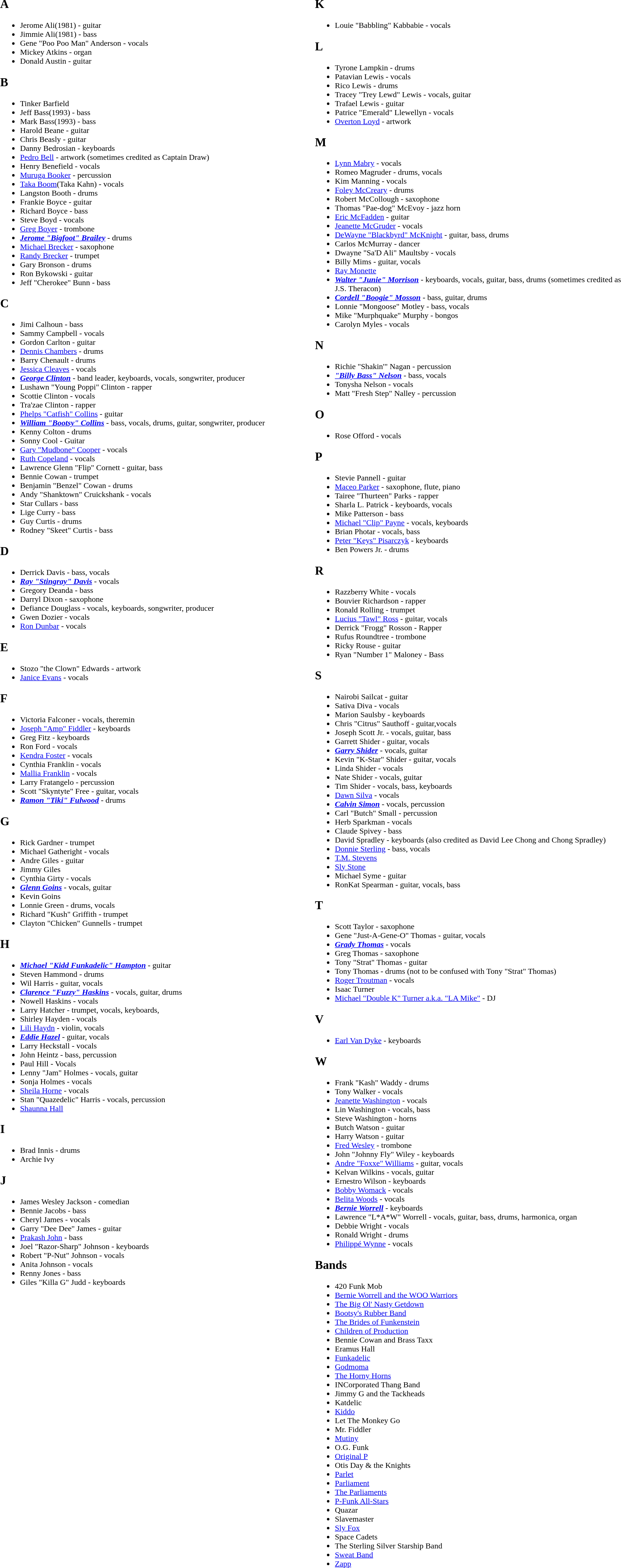<table>
<tr>
<td valign="top" width=50%><br><h2>A</h2><ul><li>Jerome Ali(1981) - guitar</li><li>Jimmie Ali(1981) - bass</li><li>Gene "Poo Poo Man" Anderson - vocals</li><li>Mickey Atkins - organ</li><li>Donald Austin - guitar</li></ul><h2>B</h2><ul><li>Tinker Barfield</li><li>Jeff Bass(1993) - bass</li><li>Mark Bass(1993) - bass</li><li>Harold Beane - guitar</li><li>Chris Beasly - guitar</li><li>Danny Bedrosian - keyboards</li><li><a href='#'>Pedro Bell</a> - artwork (sometimes credited as Captain Draw)</li><li>Henry Benefield - vocals</li><li><a href='#'>Muruga Booker</a> - percussion</li><li><a href='#'>Taka Boom</a>(Taka Kahn) - vocals</li><li>Langston Booth - drums</li><li>Frankie Boyce - guitar</li><li>Richard Boyce - bass</li><li>Steve Boyd - vocals</li><li><a href='#'>Greg Boyer</a> - trombone</li><li><strong><em><a href='#'>Jerome "Bigfoot" Brailey</a></em></strong> - drums</li><li><a href='#'>Michael Brecker</a> - saxophone</li><li><a href='#'>Randy Brecker</a> - trumpet</li><li>Gary Bronson - drums</li><li>Ron Bykowski - guitar</li><li>Jeff "Cherokee" Bunn - bass</li></ul><h2>C</h2><ul><li>Jimi Calhoun - bass</li><li>Sammy Campbell - vocals</li><li>Gordon Carlton - guitar</li><li><a href='#'>Dennis Chambers</a> - drums</li><li>Barry Chenault - drums</li><li><a href='#'>Jessica Cleaves</a> - vocals</li><li><strong><em><a href='#'>George Clinton</a></em></strong> - band leader, keyboards, vocals, songwriter, producer</li><li>Lushawn "Young Poppi" Clinton - rapper</li><li>Scottie Clinton - vocals</li><li>Tra'zae Clinton - rapper</li><li><a href='#'>Phelps "Catfish" Collins</a> - guitar</li><li><strong><em><a href='#'>William "Bootsy" Collins</a></em></strong> - bass, vocals, drums, guitar, songwriter, producer</li><li>Kenny Colton - drums</li><li>Sonny Cool - Guitar</li><li><a href='#'>Gary "Mudbone" Cooper</a> - vocals</li><li><a href='#'>Ruth Copeland</a> - vocals</li><li>Lawrence Glenn "Flip" Cornett - guitar, bass</li><li>Bennie Cowan - trumpet</li><li>Benjamin "Benzel" Cowan - drums</li><li>Andy "Shanktown" Cruickshank - vocals</li><li>Star Cullars - bass</li><li>Lige Curry - bass</li><li>Guy Curtis - drums</li><li>Rodney "Skeet" Curtis - bass</li></ul><h2>D</h2><ul><li>Derrick Davis - bass, vocals</li><li><strong><em><a href='#'>Ray "Stingray" Davis</a></em></strong> - vocals</li><li>Gregory Deanda - bass</li><li>Darryl Dixon - saxophone</li><li>Defiance Douglass - vocals, keyboards, songwriter, producer</li><li>Gwen Dozier - vocals</li><li><a href='#'>Ron Dunbar</a> - vocals</li></ul><h2>E</h2><ul><li>Stozo "the Clown" Edwards - artwork</li><li><a href='#'>Janice Evans</a> - vocals</li></ul><h2>F</h2><ul><li>Victoria Falconer - vocals, theremin</li><li><a href='#'>Joseph "Amp" Fiddler</a> - keyboards</li><li>Greg Fitz - keyboards</li><li>Ron Ford - vocals</li><li><a href='#'>Kendra Foster</a> - vocals</li><li>Cynthia Franklin - vocals</li><li><a href='#'>Mallia Franklin</a> - vocals</li><li>Larry Fratangelo - percussion</li><li>Scott "Skyntyte" Free - guitar, vocals</li><li><strong><em><a href='#'>Ramon "Tiki" Fulwood</a></em></strong> - drums</li></ul><h2>G</h2><ul><li>Rick Gardner - trumpet</li><li>Michael Gatheright - vocals</li><li>Andre Giles - guitar</li><li>Jimmy Giles</li><li>Cynthia Girty - vocals</li><li><strong><em><a href='#'>Glenn Goins</a></em></strong> - vocals, guitar</li><li>Kevin Goins</li><li>Lonnie Green - drums, vocals</li><li>Richard "Kush" Griffith - trumpet</li><li>Clayton "Chicken" Gunnells - trumpet</li></ul><h2>H</h2><ul><li><strong><em><a href='#'>Michael "Kidd Funkadelic" Hampton</a></em></strong> - guitar</li><li>Steven Hammond - drums</li><li>Wil Harris - guitar, vocals</li><li><strong><em><a href='#'>Clarence "Fuzzy" Haskins</a></em></strong> - vocals, guitar, drums</li><li>Nowell Haskins - vocals</li><li>Larry Hatcher - trumpet, vocals, keyboards,</li><li>Shirley Hayden - vocals</li><li><a href='#'>Lili Haydn</a> - violin, vocals</li><li><strong><em><a href='#'>Eddie Hazel</a></em></strong> - guitar, vocals</li><li>Larry Heckstall - vocals</li><li>John Heintz - bass, percussion</li><li>Paul Hill - Vocals</li><li>Lenny "Jam" Holmes - vocals, guitar</li><li>Sonja Holmes - vocals</li><li><a href='#'>Sheila Horne</a> - vocals</li><li>Stan "Quazedelic" Harris - vocals, percussion</li><li><a href='#'>Shaunna Hall</a></li></ul><h2>I</h2><ul><li>Brad Innis - drums</li><li>Archie Ivy</li></ul><h2>J</h2><ul><li>James Wesley Jackson - comedian</li><li>Bennie Jacobs - bass</li><li>Cheryl James - vocals</li><li>Garry "Dee Dee" James - guitar</li><li><a href='#'>Prakash John</a> - bass</li><li>Joel "Razor-Sharp" Johnson - keyboards</li><li>Robert "P-Nut" Johnson - vocals</li><li>Anita Johnson - vocals</li><li>Renny Jones - bass</li><li>Giles "Killa G" Judd - keyboards</li></ul></td>
<td valign="top" width=15></td>
<td valign="top" width=50%><br><h2>K</h2><ul><li>Louie "Babbling" Kabbabie - vocals</li></ul><h2>L</h2><ul><li>Tyrone Lampkin - drums</li><li>Patavian Lewis - vocals</li><li>Rico Lewis - drums</li><li>Tracey "Trey Lewd" Lewis - vocals, guitar</li><li>Trafael Lewis - guitar</li><li>Patrice "Emerald" Llewellyn - vocals</li><li><a href='#'>Overton Loyd</a> - artwork</li></ul><h2>M</h2><ul><li><a href='#'>Lynn Mabry</a> - vocals</li><li>Romeo Magruder - drums, vocals</li><li>Kim Manning - vocals</li><li><a href='#'>Foley McCreary</a> - drums</li><li>Robert McCollough - saxophone</li><li>Thomas "Pae-dog" McEvoy - jazz horn</li><li><a href='#'>Eric McFadden</a> - guitar</li><li><a href='#'>Jeanette McGruder</a> - vocals</li><li><a href='#'>DeWayne "Blackbyrd" McKnight</a> - guitar, bass, drums</li><li>Carlos McMurray - dancer</li><li>Dwayne "Sa'D Ali" Maultsby - vocals</li><li>Billy Mims - guitar, vocals</li><li><a href='#'>Ray Monette</a></li><li><strong><em><a href='#'>Walter "Junie" Morrison</a></em></strong> - keyboards, vocals, guitar, bass, drums (sometimes credited as J.S. Theracon)</li><li><strong><em><a href='#'>Cordell "Boogie" Mosson</a></em></strong> - bass, guitar, drums</li><li>Lonnie "Mongoose" Motley - bass, vocals</li><li>Mike "Murphquake" Murphy - bongos</li><li>Carolyn Myles - vocals</li></ul><h2>N</h2><ul><li>Richie "Shakin'" Nagan - percussion</li><li><strong><em><a href='#'>"Billy Bass" Nelson</a></em></strong> - bass, vocals</li><li>Tonysha Nelson - vocals</li><li>Matt "Fresh Step" Nalley - percussion</li></ul><h2>O</h2><ul><li>Rose Offord - vocals</li></ul><h2>P</h2><ul><li>Stevie Pannell - guitar</li><li><a href='#'>Maceo Parker</a> - saxophone, flute, piano</li><li>Tairee "Thurteen" Parks - rapper</li><li>Sharla L. Patrick - keyboards, vocals</li><li>Mike Patterson - bass</li><li><a href='#'>Michael "Clip" Payne</a> - vocals, keyboards</li><li>Brian Photar - vocals, bass</li><li><a href='#'>Peter "Keys" Pisarczyk</a> - keyboards</li><li>Ben Powers Jr. - drums</li></ul><h2>R</h2><ul><li>Razzberry White - vocals</li><li>Bouvier Richardson - rapper</li><li>Ronald Rolling - trumpet</li><li><a href='#'>Lucius "Tawl" Ross</a> - guitar, vocals</li><li>Derrick "Frogg" Rosson - Rapper</li><li>Rufus Roundtree - trombone</li><li>Ricky Rouse - guitar</li><li>Ryan "Number 1" Maloney - Bass</li></ul><h2>S</h2><ul><li>Nairobi Sailcat - guitar</li><li>Sativa Diva - vocals</li><li>Marion Saulsby - keyboards</li><li>Chris "Citrus" Sauthoff - guitar,vocals</li><li>Joseph Scott Jr. - vocals, guitar, bass</li><li>Garrett Shider - guitar, vocals</li><li><strong><em><a href='#'>Garry Shider</a></em></strong> - vocals, guitar</li><li>Kevin "K-Star" Shider - guitar, vocals</li><li>Linda Shider - vocals</li><li>Nate Shider - vocals, guitar</li><li>Tim Shider - vocals, bass, keyboards</li><li><a href='#'>Dawn Silva</a> - vocals</li><li><strong><em><a href='#'>Calvin Simon</a></em></strong> - vocals, percussion</li><li>Carl "Butch" Small - percussion</li><li>Herb Sparkman - vocals</li><li>Claude Spivey - bass</li><li>David Spradley - keyboards (also credited as David Lee Chong and Chong Spradley)</li><li><a href='#'>Donnie Sterling</a> - bass, vocals</li><li><a href='#'>T.M. Stevens</a></li><li><a href='#'>Sly Stone</a></li><li>Michael Syme - guitar</li><li>RonKat Spearman - guitar, vocals, bass</li></ul><h2>T</h2><ul><li>Scott Taylor - saxophone</li><li>Gene "Just-A-Gene-O" Thomas - guitar, vocals</li><li><strong><em><a href='#'>Grady Thomas</a></em></strong> - vocals</li><li>Greg Thomas - saxophone</li><li>Tony "Strat" Thomas - guitar</li><li>Tony Thomas - drums (not to be confused with Tony "Strat" Thomas)</li><li><a href='#'>Roger Troutman</a> - vocals</li><li>Isaac Turner</li><li><a href='#'>Michael "Double K" Turner a.k.a. "LA Mike"</a> - DJ</li></ul><h2>V</h2><ul><li><a href='#'>Earl Van Dyke</a> - keyboards</li></ul><h2>W</h2><ul><li>Frank "Kash" Waddy - drums</li><li>Tony Walker - vocals</li><li><a href='#'>Jeanette Washington</a> - vocals</li><li>Lin Washington - vocals, bass</li><li>Steve Washington - horns</li><li>Butch Watson - guitar</li><li>Harry Watson - guitar</li><li><a href='#'>Fred Wesley</a> - trombone</li><li>John "Johnny Fly" Wiley - keyboards</li><li><a href='#'>Andre "Foxxe" Williams</a> - guitar, vocals</li><li>Kelvan Wilkins - vocals, guitar</li><li>Ernestro Wilson - keyboards</li><li><a href='#'>Bobby Womack</a> - vocals</li><li><a href='#'>Belita Woods</a> - vocals</li><li><strong><em><a href='#'>Bernie Worrell</a></em></strong> - keyboards</li><li>Lawrence "L*A*W" Worrell - vocals, guitar, bass, drums, harmonica, organ</li><li>Debbie Wright - vocals</li><li>Ronald Wright - drums</li><li><a href='#'>Philippé Wynne</a> - vocals</li></ul><h2>Bands</h2><ul><li>420 Funk Mob</li><li><a href='#'>Bernie Worrell and the WOO Warriors</a></li><li><a href='#'>The Big Ol' Nasty Getdown </a></li><li><a href='#'>Bootsy's Rubber Band</a></li><li><a href='#'>The Brides of Funkenstein</a></li><li><a href='#'>Children of Production</a></li><li>Bennie Cowan and Brass Taxx</li><li>Eramus Hall</li><li><a href='#'>Funkadelic</a></li><li><a href='#'>Godmoma</a></li><li><a href='#'>The Horny Horns</a></li><li>INCorporated Thang Band</li><li>Jimmy G and the Tackheads</li><li>Katdelic</li><li><a href='#'>Kiddo</a></li><li>Let The Monkey Go</li><li>Mr. Fiddler</li><li><a href='#'>Mutiny</a></li><li>O.G. Funk</li><li><a href='#'>Original P</a></li><li>Otis Day & the Knights</li><li><a href='#'>Parlet</a></li><li><a href='#'>Parliament</a></li><li><a href='#'>The Parliaments</a></li><li><a href='#'>P-Funk All-Stars</a></li><li>Quazar</li><li>Slavemaster</li><li><a href='#'>Sly Fox</a></li><li>Space Cadets</li><li>The Sterling Silver Starship Band</li><li><a href='#'>Sweat Band</a></li><li><a href='#'>Zapp</a></li></ul></td>
</tr>
</table>
